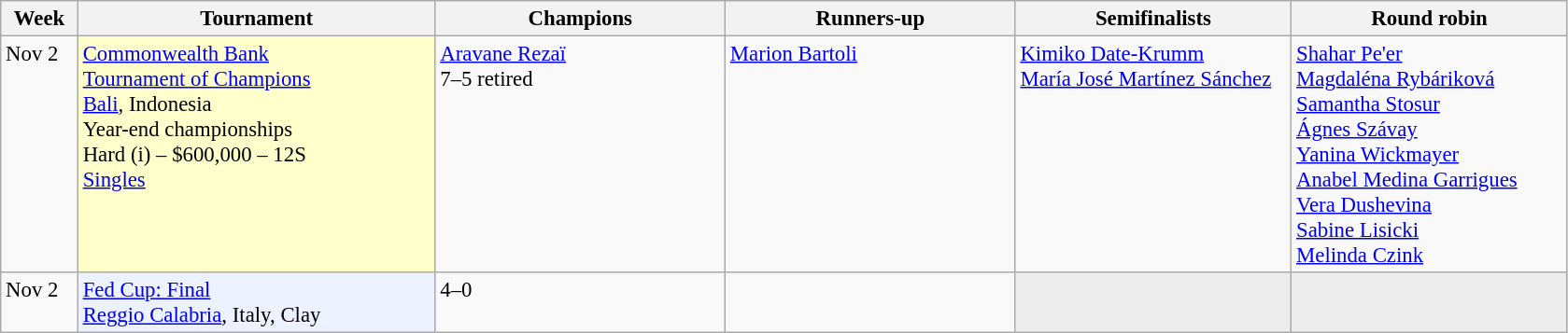<table class=wikitable style=font-size:95%>
<tr>
<th style="width:48px;">Week</th>
<th style="width:248px;">Tournament</th>
<th style="width:200px;">Champions</th>
<th style="width:200px;">Runners-up</th>
<th style="width:190px;">Semifinalists</th>
<th style="width:190px;">Round robin</th>
</tr>
<tr valign=top>
<td>Nov 2</td>
<td bgcolor="#ffffcc"><a href='#'>Commonwealth Bank<br>Tournament of Champions</a><br> <a href='#'>Bali</a>, Indonesia<br>Year-end championships<br>Hard (i) – $600,000 – 12S<br><a href='#'>Singles</a></td>
<td> <a href='#'>Aravane Rezaï</a><br> 7–5 retired</td>
<td> <a href='#'>Marion Bartoli</a></td>
<td> <a href='#'>Kimiko Date-Krumm</a><br>  <a href='#'>María José Martínez Sánchez</a></td>
<td> <a href='#'>Shahar Pe'er</a><br>  <a href='#'>Magdaléna Rybáriková</a> <br>  <a href='#'>Samantha Stosur</a><br> <a href='#'>Ágnes Szávay</a> <br>  <a href='#'>Yanina Wickmayer</a><br> <a href='#'>Anabel Medina Garrigues</a><br> <a href='#'>Vera Dushevina</a><br> <a href='#'>Sabine Lisicki</a>  <br> <a href='#'>Melinda Czink</a></td>
</tr>
<tr valign=top>
<td>Nov 2</td>
<td bgcolor="#ECF2FF"><a href='#'>Fed Cup: Final</a> <br>  <a href='#'>Reggio Calabria</a>, Italy, Clay</td>
<td> 4–0</td>
<td></td>
<td bgcolor="#ededed"></td>
<td bgcolor="#ededed"></td>
</tr>
</table>
